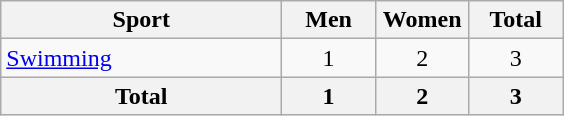<table class="wikitable sortable" style="text-align:center;">
<tr>
<th width=180>Sport</th>
<th width=55>Men</th>
<th width=55>Women</th>
<th width=55>Total</th>
</tr>
<tr>
<td align=left><a href='#'>Swimming</a></td>
<td>1</td>
<td>2</td>
<td>3</td>
</tr>
<tr>
<th>Total</th>
<th>1</th>
<th>2</th>
<th>3</th>
</tr>
</table>
